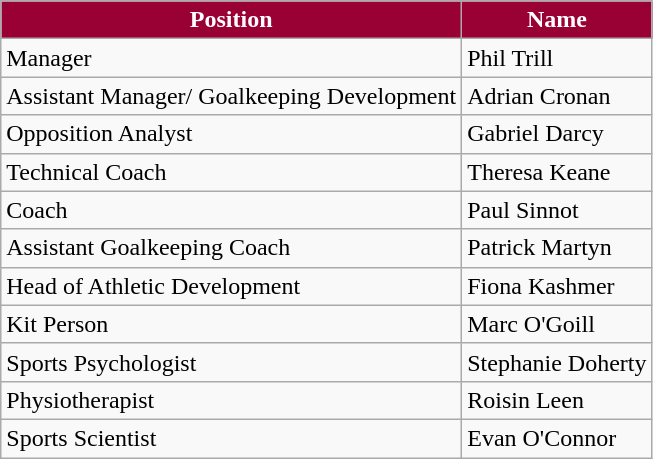<table class=wikitable>
<tr>
<th style="color:#FFFFFF; background:#990033">Position</th>
<th style="color:#FFFFFF; background:#990033">Name</th>
</tr>
<tr>
<td>Manager</td>
<td>Phil Trill</td>
</tr>
<tr>
<td>Assistant Manager/ Goalkeeping Development</td>
<td>Adrian Cronan</td>
</tr>
<tr>
<td>Opposition Analyst</td>
<td>Gabriel Darcy</td>
</tr>
<tr>
<td>Technical Coach</td>
<td>Theresa Keane</td>
</tr>
<tr>
<td>Coach</td>
<td>Paul Sinnot</td>
</tr>
<tr>
<td>Assistant Goalkeeping Coach</td>
<td>Patrick Martyn</td>
</tr>
<tr>
<td>Head of Athletic Development</td>
<td>Fiona Kashmer</td>
</tr>
<tr>
<td>Kit Person</td>
<td>Marc O'Goill</td>
</tr>
<tr>
<td>Sports Psychologist</td>
<td>Stephanie Doherty</td>
</tr>
<tr>
<td>Physiotherapist</td>
<td>Roisin Leen</td>
</tr>
<tr>
<td>Sports Scientist</td>
<td>Evan O'Connor</td>
</tr>
</table>
